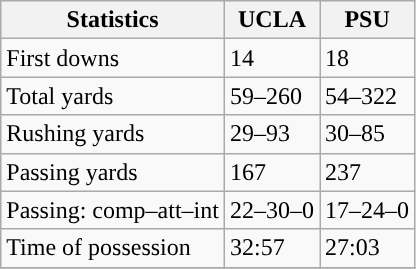<table class="wikitable" style="float: left;">
<tr>
<th>Statistics</th>
<th>UCLA</th>
<th>PSU</th>
</tr>
<tr>
<td>First downs</td>
<td>14</td>
<td>18</td>
</tr>
<tr>
<td>Total yards</td>
<td>59–260</td>
<td>54–322</td>
</tr>
<tr>
<td>Rushing yards</td>
<td>29–93</td>
<td>30–85</td>
</tr>
<tr>
<td>Passing yards</td>
<td>167</td>
<td>237</td>
</tr>
<tr>
<td>Passing: comp–att–int</td>
<td>22–30–0</td>
<td>17–24–0</td>
</tr>
<tr>
<td>Time of possession</td>
<td>32:57</td>
<td>27:03</td>
</tr>
<tr>
</tr>
</table>
